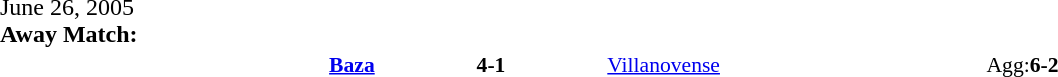<table width=100% cellspacing=1>
<tr>
<th width=20%></th>
<th width=12%></th>
<th width=20%></th>
<th></th>
</tr>
<tr>
<td>June 26, 2005<br><strong>Away Match:</strong></td>
</tr>
<tr style=font-size:90%>
<td align=right><strong><a href='#'>Baza</a></strong></td>
<td align=center><strong>4-1</strong></td>
<td><a href='#'>Villanovense</a></td>
<td>Agg:<strong>6-2</strong></td>
</tr>
</table>
